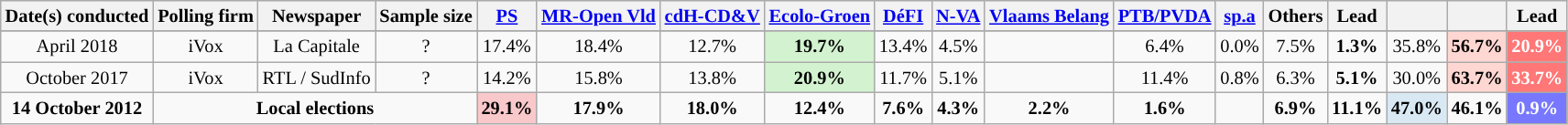<table class="wikitable sortable" style="text-align:center; font-size:85%; line-height:16px;">
<tr style="background-color:#E9E9E9">
<th rowspan="1">Date(s) conducted</th>
<th rowspan="1">Polling firm</th>
<th rowspan="1">Newspaper</th>
<th rowspan="1">Sample size</th>
<th><a href='#'><span>PS</span></a></th>
<th><a href='#'><span>MR-Open Vld</span></a></th>
<th><a href='#'><span>cdH-CD&V</span></a></th>
<th><a href='#'><span>Ecolo-Groen</span></a></th>
<th><a href='#'><span>DéFI</span></a></th>
<th><a href='#'><span>N-VA</span></a></th>
<th><a href='#'><span>Vlaams Belang</span></a></th>
<th><a href='#'><span>PTB/PVDA</span></a></th>
<th><a href='#'><span>sp.a</span></a></th>
<th rowspan="1">Others</th>
<th rowspan="1">Lead</th>
<th></th>
<th></th>
<th rowspan="1">Lead</th>
</tr>
<tr style="background:#EFEFEF; font-weight:bold;">
</tr>
<tr>
<td>April 2018</td>
<td>iVox</td>
<td>La Capitale </td>
<td>?</td>
<td>17.4%</td>
<td>18.4%</td>
<td>12.7%</td>
<td style="background:#D3F2D0"><strong>19.7%</strong></td>
<td>13.4%</td>
<td>4.5%</td>
<td></td>
<td>6.4%</td>
<td>0.0%</td>
<td>7.5%</td>
<td style="background:"><strong>1.3%</strong></td>
<td>35.8%</td>
<td style="background:#FFD7D2"><strong>56.7%</strong></td>
<td style="background:#FF7777;color:white;"><strong>20.9%</strong></td>
</tr>
<tr>
<td>October 2017</td>
<td>iVox</td>
<td>RTL / SudInfo </td>
<td>?</td>
<td>14.2%</td>
<td>15.8%</td>
<td>13.8%</td>
<td style="background:#D3F2D0"><strong>20.9%</strong></td>
<td>11.7%</td>
<td>5.1%</td>
<td></td>
<td>11.4%</td>
<td>0.8%</td>
<td>6.3%</td>
<td style="background:"><strong>5.1%</strong></td>
<td>30.0%</td>
<td style="background:#FFD7D2"><strong>63.7%</strong></td>
<td style="background:#FF7777;color:white;"><strong>33.7%</strong></td>
</tr>
<tr>
<td><strong>14 October 2012</strong></td>
<td colspan="3"><strong>Local elections</strong></td>
<td style="background:#F9C8CA"><strong>29.1%</strong></td>
<td><strong>17.9%</strong></td>
<td><strong>18.0%</strong></td>
<td><strong>12.4%</strong></td>
<td><strong>7.6%</strong></td>
<td><strong>4.3%</strong></td>
<td><strong>2.2%</strong></td>
<td><strong>1.6%</strong></td>
<td></td>
<td><strong>6.9%</strong></td>
<td style="background:"><strong>11.1%</strong></td>
<td style="background:#D9E9F4"><strong>47.0%</strong></td>
<td><strong>46.1%</strong></td>
<td style="background:#7777FF;color:white;"><strong>0.9%</strong></td>
</tr>
</table>
